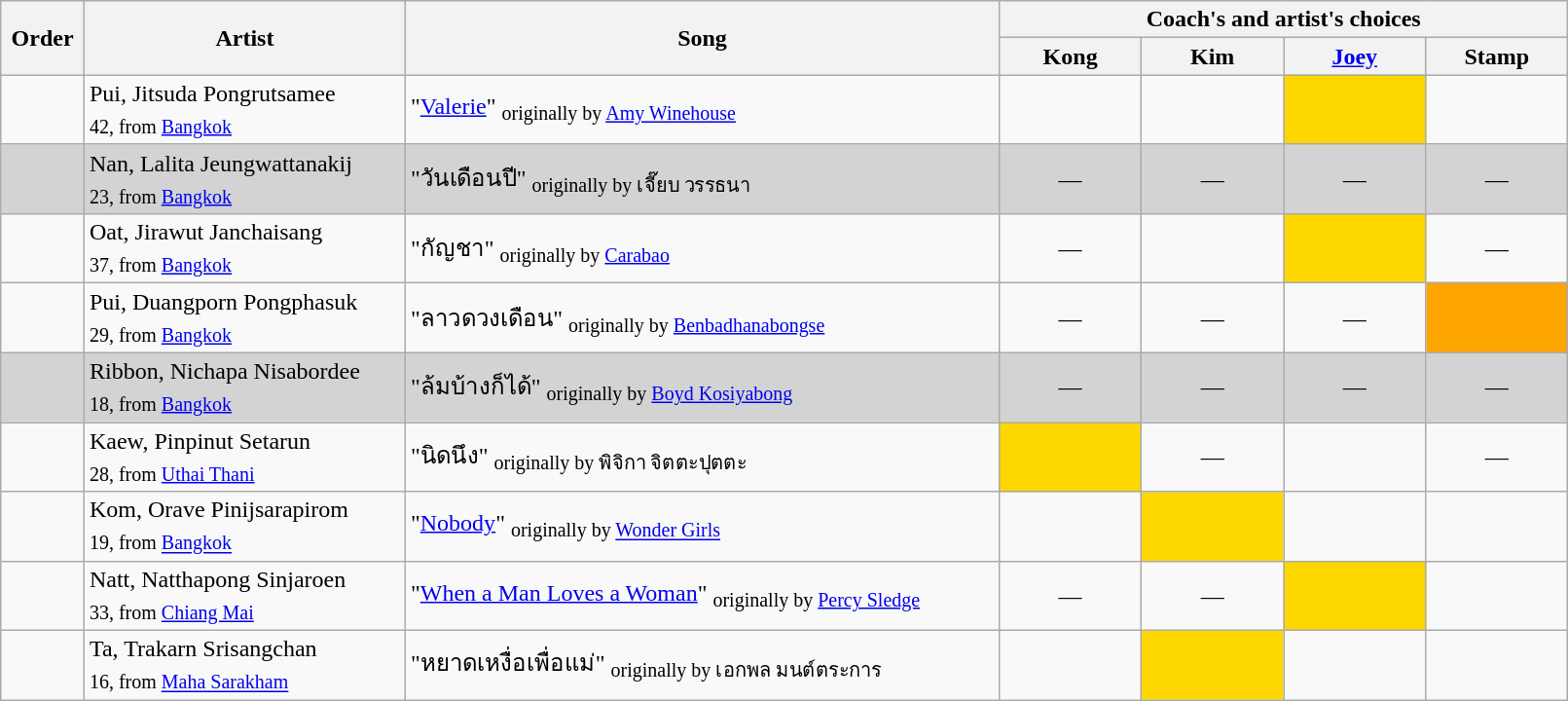<table class="wikitable" style="width:85%;">
<tr>
<th rowspan="2">Order</th>
<th rowspan="2">Artist</th>
<th rowspan="2">Song</th>
<th colspan="4">Coach's and artist's choices</th>
</tr>
<tr>
<th width="90">Kong</th>
<th width="90">Kim</th>
<th width="90"><a href='#'>Joey</a></th>
<th width="90">Stamp</th>
</tr>
<tr>
<td></td>
<td>Pui, Jitsuda Pongrutsamee<br><sub>42, from <a href='#'>Bangkok</a></sub></td>
<td>"<a href='#'>Valerie</a>" <sub>originally by <a href='#'>Amy Winehouse</a></sub></td>
<td style="text-align:center;"></td>
<td style="text-align:center;"></td>
<td style="background:gold;text-align:center;"></td>
<td style="text-align:center;"></td>
</tr>
<tr bgcolor=lightgrey>
<td></td>
<td>Nan, Lalita Jeungwattanakij<br><sub>23, from <a href='#'>Bangkok</a></sub></td>
<td>"วันเดือนปี" <sub>originally by เจี๊ยบ วรรธนา</sub></td>
<td style="text-align:center;">—</td>
<td style="text-align:center;">—</td>
<td style="text-align:center;">—</td>
<td style="text-align:center;">—</td>
</tr>
<tr>
<td></td>
<td>Oat, Jirawut Janchaisang<br><sub>37, from <a href='#'>Bangkok</a></sub></td>
<td>"กัญชา" <sub>originally by <a href='#'>Carabao</a></sub></td>
<td style="text-align:center;">—</td>
<td style="text-align:center;"></td>
<td style="background:gold;text-align:center;"></td>
<td style="text-align:center;">—</td>
</tr>
<tr>
<td></td>
<td>Pui, Duangporn Pongphasuk<br><sub>29, from <a href='#'>Bangkok</a></sub></td>
<td>"ลาวดวงเดือน" <sub>originally by <a href='#'>Benbadhanabongse</a></sub></td>
<td style="text-align:center;">—</td>
<td style="text-align:center;">—</td>
<td style="text-align:center;">—</td>
<td style="background:orange;text-align:center;"></td>
</tr>
<tr bgcolor=lightgrey>
<td></td>
<td>Ribbon, Nichapa Nisabordee<br><sub>18, from <a href='#'>Bangkok</a></sub></td>
<td>"ล้มบ้างก็ได้" <sub>originally by <a href='#'>Boyd Kosiyabong</a></sub></td>
<td style="text-align:center;">—</td>
<td style="text-align:center;">—</td>
<td style="text-align:center;">—</td>
<td style="text-align:center;">—</td>
</tr>
<tr>
<td></td>
<td>Kaew, Pinpinut Setarun<br><sub>28, from <a href='#'>Uthai Thani</a></sub></td>
<td>"นิดนึง" <sub>originally by พิจิกา จิตตะปุตตะ</sub></td>
<td style="background:gold; text-align:center;"></td>
<td style="text-align:center;">—</td>
<td style="text-align:center;"></td>
<td style="text-align:center;">—</td>
</tr>
<tr>
<td></td>
<td>Kom, Orave  Pinijsarapirom<br><sub>19, from <a href='#'>Bangkok</a></sub></td>
<td>"<a href='#'>Nobody</a>" <sub>originally by <a href='#'>Wonder Girls</a></sub></td>
<td style="text-align:center;"></td>
<td style="background:gold; text-align:center;"></td>
<td style="text-align:center;"></td>
<td style="text-align:center;"></td>
</tr>
<tr>
<td></td>
<td>Natt, Natthapong Sinjaroen<br><sub>33, from <a href='#'>Chiang Mai</a></sub></td>
<td>"<a href='#'>When a Man Loves a Woman</a>" <sub>originally by <a href='#'>Percy Sledge</a></sub></td>
<td style="text-align:center;">—</td>
<td style="text-align:center;">—</td>
<td style="background:gold; text-align:center;"></td>
<td style="text-align:center;"></td>
</tr>
<tr>
<td></td>
<td>Ta, Trakarn Srisangchan<br><sub>16, from <a href='#'>Maha Sarakham</a></sub></td>
<td>"หยาดเหงื่อเพื่อแม่" <sub>originally by เอกพล มนต์ตระการ</sub></td>
<td style="text-align:center;"></td>
<td style="background:gold; text-align:center;"></td>
<td style="text-align:center;"></td>
<td style="text-align:center;"></td>
</tr>
</table>
